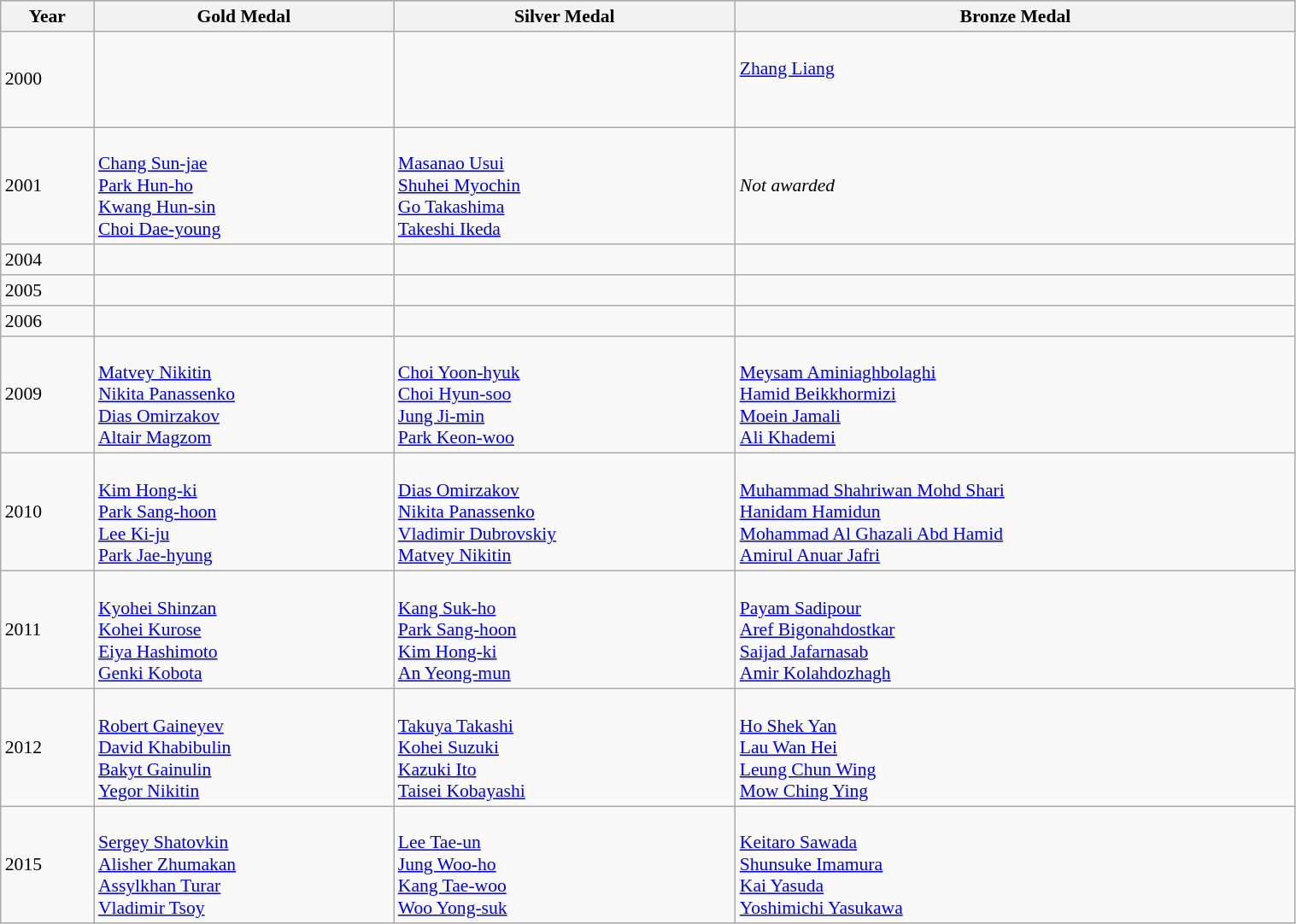<table class=wikitable style="font-size:90%" width="80%">
<tr style="background:#ccccff;">
<th>Year</th>
<th> <strong>Gold Medal</strong></th>
<th> <strong>Silver Medal</strong></th>
<th> <strong>Bronze Medal</strong></th>
</tr>
<tr>
<td>2000</td>
<td></td>
<td></td>
<td><br><a href='#'>Zhang Liang</a><br><br><br></td>
</tr>
<tr>
<td>2001</td>
<td><br><a href='#'>Chang Sun-jae</a><br><a href='#'>Park Hun-ho</a><br><a href='#'>Kwang Hun-sin</a><br><a href='#'>Choi Dae-young</a></td>
<td><br><a href='#'>Masanao Usui</a><br><a href='#'>Shuhei Myochin</a><br><a href='#'>Go Takashima</a><br><a href='#'>Takeshi Ikeda</a></td>
<td><em>Not awarded</em></td>
</tr>
<tr>
<td>2004</td>
<td></td>
<td></td>
<td></td>
</tr>
<tr>
<td>2005</td>
<td></td>
<td></td>
<td></td>
</tr>
<tr>
<td>2006</td>
<td></td>
<td></td>
<td></td>
</tr>
<tr>
<td>2009</td>
<td><br><a href='#'>Matvey Nikitin</a><br><a href='#'>Nikita Panassenko</a><br><a href='#'>Dias Omirzakov</a><br><a href='#'>Altair Magzom</a></td>
<td><br><a href='#'>Choi Yoon-hyuk</a><br><a href='#'>Choi Hyun-soo</a><br><a href='#'>Jung Ji-min</a><br><a href='#'>Park Keon-woo</a></td>
<td><br><a href='#'>Meysam Aminiaghbolaghi</a><br><a href='#'>Hamid Beikkhormizi</a><br><a href='#'>Moein Jamali</a><br><a href='#'>Ali Khademi</a></td>
</tr>
<tr>
<td>2010</td>
<td><br><a href='#'>Kim Hong-ki</a><br><a href='#'>Park Sang-hoon</a><br><a href='#'>Lee Ki-ju</a><br><a href='#'>Park Jae-hyung</a></td>
<td><br><a href='#'>Dias Omirzakov</a><br><a href='#'>Nikita Panassenko</a><br><a href='#'>Vladimir Dubrovskiy</a><br><a href='#'>Matvey Nikitin</a></td>
<td><br><a href='#'>Muhammad Shahriwan Mohd Shari</a><br><a href='#'>Hanidam Hamidun</a><br><a href='#'>Mohammad Al Ghazali Abd Hamid</a><br><a href='#'>Amirul Anuar Jafri</a></td>
</tr>
<tr>
<td>2011</td>
<td><br><a href='#'>Kyohei Shinzan</a><br><a href='#'>Kohei Kurose</a><br><a href='#'>Eiya Hashimoto</a><br><a href='#'>Genki Kobota</a></td>
<td><br><a href='#'>Kang Suk-ho</a><br><a href='#'>Park Sang-hoon</a><br><a href='#'>Kim Hong-ki</a><br><a href='#'>An Yeong-mun</a></td>
<td><br><a href='#'>Payam Sadipour</a><br><a href='#'>Aref Bigonahdostkar</a><br><a href='#'>Saijad Jafarnasab</a><br><a href='#'>Amir Kolahdozhagh</a></td>
</tr>
<tr>
<td>2012</td>
<td><br><a href='#'>Robert Gaineyev</a><br><a href='#'>David Khabibulin</a><br><a href='#'>Bakyt Gainulin</a><br><a href='#'>Yegor Nikitin</a></td>
<td><br><a href='#'>Takuya Takashi</a><br><a href='#'>Kohei Suzuki</a><br><a href='#'>Kazuki Ito</a><br><a href='#'>Taisei Kobayashi</a></td>
<td><br><a href='#'>Ho Shek Yan</a><br><a href='#'>Lau Wan Hei</a><br><a href='#'>Leung Chun Wing</a><br><a href='#'>Mow Ching Ying</a></td>
</tr>
<tr>
<td>2015</td>
<td><br><a href='#'>Sergey Shatovkin</a><br><a href='#'>Alisher Zhumakan</a><br><a href='#'>Assylkhan Turar</a><br><a href='#'>Vladimir Tsoy</a></td>
<td><br><a href='#'>Lee Tae-un</a><br><a href='#'>Jung Woo-ho</a><br><a href='#'>Kang Tae-woo</a><br><a href='#'>Woo Yong-suk</a></td>
<td><br><a href='#'>Keitaro Sawada</a><br><a href='#'>Shunsuke Imamura</a><br><a href='#'>Kai Yasuda</a><br><a href='#'>Yoshimichi Yasukawa</a></td>
</tr>
</table>
